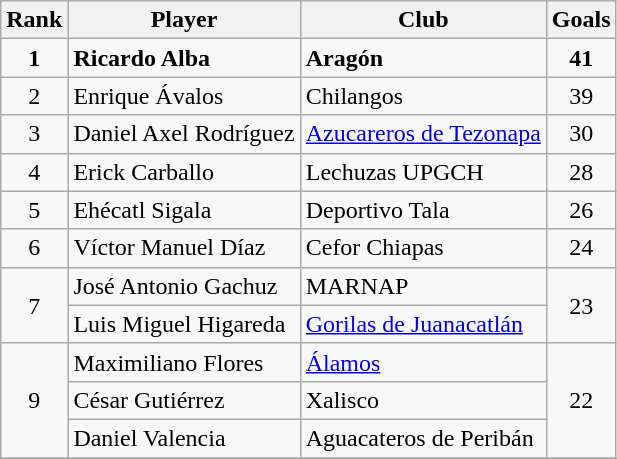<table class="wikitable">
<tr>
<th>Rank</th>
<th>Player</th>
<th>Club</th>
<th>Goals</th>
</tr>
<tr>
<td align=center rowspan=1><strong>1</strong></td>
<td><strong> Ricardo Alba</strong></td>
<td><strong>Aragón</strong></td>
<td align=center rowspan=1><strong>41</strong></td>
</tr>
<tr>
<td align=center rowspan=1>2</td>
<td> Enrique Ávalos</td>
<td>Chilangos</td>
<td align=center rowspan=1>39</td>
</tr>
<tr>
<td align=center rowspan=1>3</td>
<td> Daniel Axel Rodríguez</td>
<td><a href='#'>Azucareros de Tezonapa</a></td>
<td align=center rowspan=1>30</td>
</tr>
<tr>
<td align=center rowspan=1>4</td>
<td> Erick Carballo</td>
<td>Lechuzas UPGCH</td>
<td align=center rowspan=1>28</td>
</tr>
<tr>
<td align=center rowspan=1>5</td>
<td> Ehécatl Sigala</td>
<td>Deportivo Tala</td>
<td align=center rowspan=1>26</td>
</tr>
<tr>
<td align=center rowspan=1>6</td>
<td> Víctor Manuel Díaz</td>
<td>Cefor Chiapas</td>
<td align=center rowspan=1>24</td>
</tr>
<tr>
<td align=center rowspan=2>7</td>
<td> José Antonio Gachuz</td>
<td>MARNAP</td>
<td align=center rowspan=2>23</td>
</tr>
<tr>
<td> Luis Miguel Higareda</td>
<td><a href='#'>Gorilas de Juanacatlán</a></td>
</tr>
<tr>
<td align=center rowspan=3>9</td>
<td> Maximiliano Flores</td>
<td><a href='#'>Álamos</a></td>
<td align=center rowspan=3>22</td>
</tr>
<tr>
<td> César Gutiérrez</td>
<td>Xalisco</td>
</tr>
<tr>
<td> Daniel Valencia</td>
<td>Aguacateros de Peribán</td>
</tr>
<tr>
</tr>
</table>
